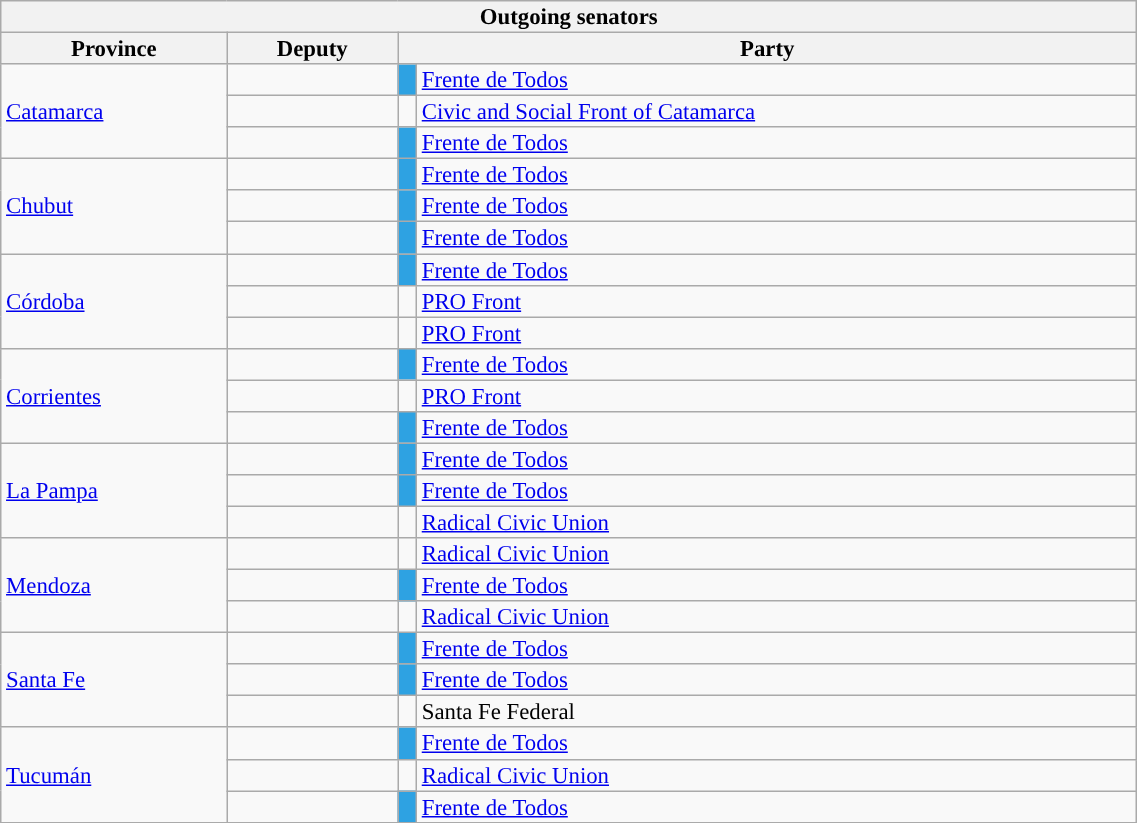<table class="sortable wikitable collapsible collapsed" width=60% style="font-size:95%;line-height:14px;">
<tr>
<th width=60% colspan=4>Outgoing senators</th>
</tr>
<tr>
<th>Province</th>
<th>Deputy</th>
<th colspan=2>Party</th>
</tr>
<tr>
<td rowspan=3><a href='#'>Catamarca</a></td>
<td></td>
<td style="background-color:#2EA2E2" width=1%></td>
<td><a href='#'>Frente de Todos</a></td>
</tr>
<tr>
<td></td>
<td style="background-color:"></td>
<td><a href='#'>Civic and Social Front of Catamarca</a></td>
</tr>
<tr>
<td></td>
<td style="background-color:#2EA2E2" width=1%></td>
<td><a href='#'>Frente de Todos</a></td>
</tr>
<tr>
<td rowspan=3><a href='#'>Chubut</a></td>
<td></td>
<td style="background-color:#2EA2E2" width=1%></td>
<td><a href='#'>Frente de Todos</a></td>
</tr>
<tr>
<td></td>
<td style="background-color:#2EA2E2" width=1%></td>
<td><a href='#'>Frente de Todos</a></td>
</tr>
<tr>
<td></td>
<td style="background-color:#2EA2E2" width=1%></td>
<td><a href='#'>Frente de Todos</a></td>
</tr>
<tr>
<td rowspan=3><a href='#'>Córdoba</a></td>
<td></td>
<td style="background-color:#2EA2E2" width=1%></td>
<td><a href='#'>Frente de Todos</a></td>
</tr>
<tr>
<td></td>
<td style="background-color:"></td>
<td><a href='#'>PRO Front</a></td>
</tr>
<tr>
<td></td>
<td style="background-color:"></td>
<td><a href='#'>PRO Front</a></td>
</tr>
<tr>
<td rowspan=3><a href='#'>Corrientes</a></td>
<td></td>
<td style="background-color:#2EA2E2" width=1%></td>
<td><a href='#'>Frente de Todos</a></td>
</tr>
<tr>
<td></td>
<td style="background-color:"></td>
<td><a href='#'>PRO Front</a></td>
</tr>
<tr>
<td></td>
<td style="background-color:#2EA2E2" width=1%></td>
<td><a href='#'>Frente de Todos</a></td>
</tr>
<tr>
<td rowspan=3><a href='#'>La Pampa</a></td>
<td></td>
<td style="background-color:#2EA2E2" width=1%></td>
<td><a href='#'>Frente de Todos</a></td>
</tr>
<tr>
<td></td>
<td style="background-color:#2EA2E2" width=1%></td>
<td><a href='#'>Frente de Todos</a></td>
</tr>
<tr>
<td></td>
<td style="background-color:"></td>
<td><a href='#'>Radical Civic Union</a></td>
</tr>
<tr>
<td rowspan=3><a href='#'>Mendoza</a></td>
<td></td>
<td style="background-color:"></td>
<td><a href='#'>Radical Civic Union</a></td>
</tr>
<tr>
<td></td>
<td style="background-color:#2EA2E2" width=1%></td>
<td><a href='#'>Frente de Todos</a></td>
</tr>
<tr>
<td></td>
<td style="background-color:"></td>
<td><a href='#'>Radical Civic Union</a></td>
</tr>
<tr>
<td rowspan=3><a href='#'>Santa Fe</a></td>
<td></td>
<td style="background-color:#2EA2E2" width=1%></td>
<td><a href='#'>Frente de Todos</a></td>
</tr>
<tr>
<td></td>
<td style="background-color:#2EA2E2" width=1%></td>
<td><a href='#'>Frente de Todos</a></td>
</tr>
<tr>
<td></td>
<td style="background-color:"></td>
<td>Santa Fe Federal</td>
</tr>
<tr>
<td rowspan=3><a href='#'>Tucumán</a></td>
<td></td>
<td style="background-color:#2EA2E2" width=1%></td>
<td><a href='#'>Frente de Todos</a></td>
</tr>
<tr>
<td></td>
<td style="background-color:"></td>
<td><a href='#'>Radical Civic Union</a></td>
</tr>
<tr>
<td></td>
<td style="background-color:#2EA2E2" width=1%></td>
<td><a href='#'>Frente de Todos</a></td>
</tr>
<tr>
</tr>
</table>
